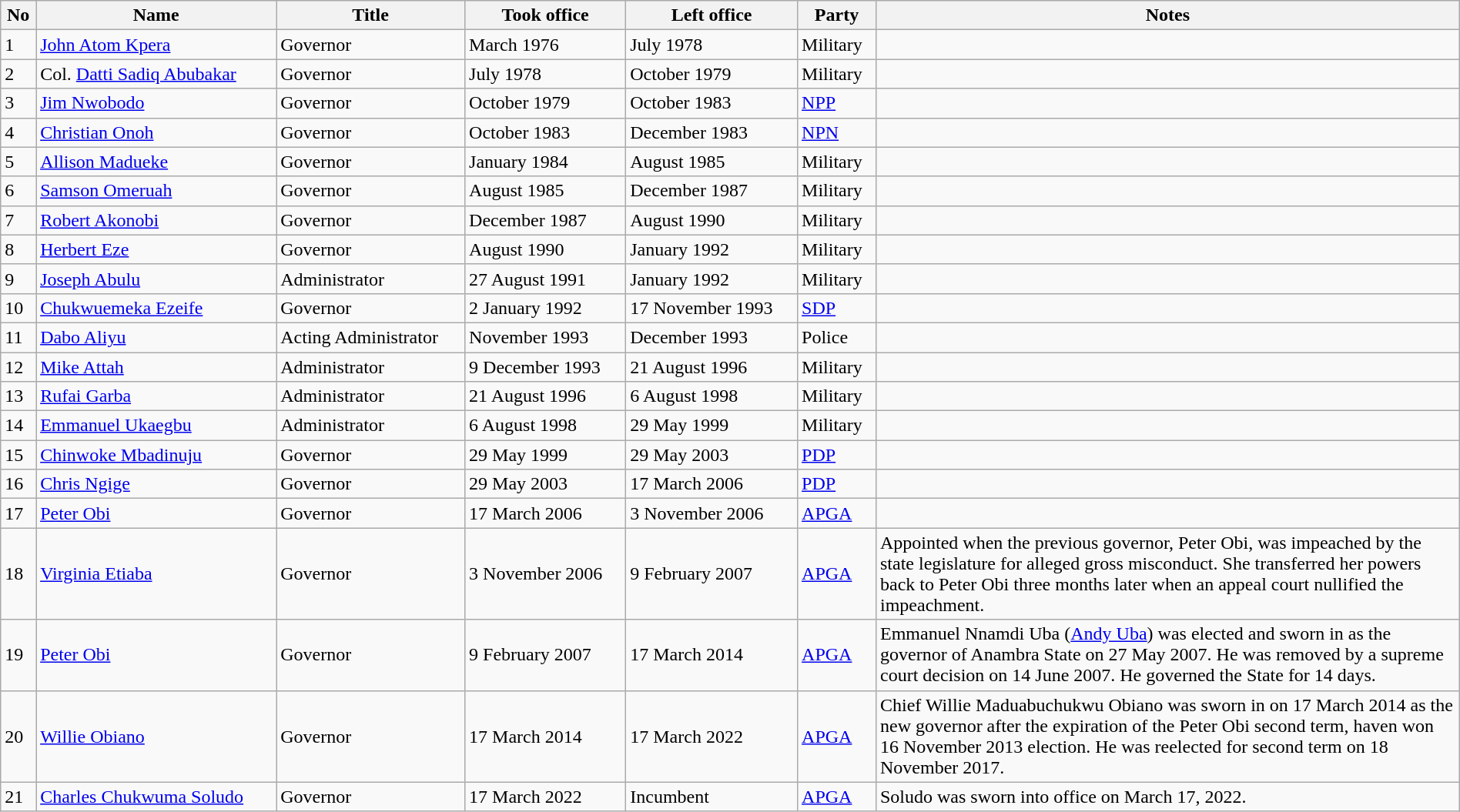<table class="wikitable" border="1" style="width:100%; margin:auto; text-align:left">
<tr>
<th>No</th>
<th>Name</th>
<th>Title</th>
<th>Took office</th>
<th>Left office</th>
<th>Party</th>
<th width="40%">Notes</th>
</tr>
<tr -valign="top">
<td>1</td>
<td><a href='#'>John Atom Kpera</a></td>
<td>Governor</td>
<td>March 1976</td>
<td>July 1978</td>
<td>Military</td>
<td></td>
</tr>
<tr -valign="top">
<td>2</td>
<td>Col. <a href='#'>Datti Sadiq Abubakar</a></td>
<td>Governor</td>
<td>July 1978</td>
<td>October 1979</td>
<td>Military</td>
<td></td>
</tr>
<tr -valign="top">
<td>3</td>
<td><a href='#'>Jim Nwobodo</a></td>
<td>Governor</td>
<td>October 1979</td>
<td>October 1983</td>
<td><a href='#'>NPP</a></td>
<td></td>
</tr>
<tr -valign="top">
<td>4</td>
<td><a href='#'>Christian Onoh</a></td>
<td>Governor</td>
<td>October 1983</td>
<td>December 1983</td>
<td><a href='#'>NPN</a></td>
<td></td>
</tr>
<tr -valign="top">
<td>5</td>
<td><a href='#'>Allison Madueke</a></td>
<td>Governor</td>
<td>January 1984</td>
<td>August 1985</td>
<td>Military</td>
<td></td>
</tr>
<tr -valign="top">
<td>6</td>
<td><a href='#'>Samson Omeruah</a></td>
<td>Governor</td>
<td>August 1985</td>
<td>December 1987</td>
<td>Military</td>
<td></td>
</tr>
<tr -valign="top">
<td>7</td>
<td><a href='#'>Robert Akonobi</a></td>
<td>Governor</td>
<td>December 1987</td>
<td>August 1990</td>
<td>Military</td>
<td></td>
</tr>
<tr -valign="top">
<td>8</td>
<td><a href='#'>Herbert Eze</a></td>
<td>Governor</td>
<td>August 1990</td>
<td>January 1992</td>
<td>Military</td>
<td></td>
</tr>
<tr -valign="top">
<td>9</td>
<td><a href='#'>Joseph Abulu</a></td>
<td>Administrator</td>
<td>27 August 1991</td>
<td>January 1992</td>
<td>Military</td>
<td></td>
</tr>
<tr -valign="top">
<td>10</td>
<td><a href='#'>Chukwuemeka Ezeife</a></td>
<td>Governor</td>
<td>2 January 1992</td>
<td>17 November 1993</td>
<td><a href='#'>SDP</a></td>
<td></td>
</tr>
<tr -valign="top">
<td>11</td>
<td><a href='#'>Dabo Aliyu</a></td>
<td>Acting Administrator</td>
<td>November 1993</td>
<td>December 1993</td>
<td>Police</td>
<td></td>
</tr>
<tr -valign="top">
<td>12</td>
<td><a href='#'>Mike Attah</a></td>
<td>Administrator</td>
<td>9 December 1993</td>
<td>21 August 1996</td>
<td>Military</td>
<td></td>
</tr>
<tr -valign="top">
<td>13</td>
<td><a href='#'>Rufai Garba</a></td>
<td>Administrator</td>
<td>21 August 1996</td>
<td>6 August 1998</td>
<td>Military</td>
<td></td>
</tr>
<tr -valign="top">
<td>14</td>
<td><a href='#'>Emmanuel Ukaegbu</a></td>
<td>Administrator</td>
<td>6 August 1998</td>
<td>29 May 1999</td>
<td>Military</td>
<td></td>
</tr>
<tr -valign="top">
<td>15</td>
<td><a href='#'>Chinwoke Mbadinuju</a></td>
<td>Governor</td>
<td>29 May 1999</td>
<td>29 May 2003</td>
<td><a href='#'>PDP</a></td>
<td></td>
</tr>
<tr -valign="top">
<td>16</td>
<td><a href='#'>Chris Ngige</a></td>
<td>Governor</td>
<td>29 May 2003</td>
<td>17 March 2006</td>
<td><a href='#'>PDP</a></td>
<td></td>
</tr>
<tr -valign="top">
<td>17</td>
<td><a href='#'>Peter Obi</a></td>
<td>Governor</td>
<td>17 March 2006</td>
<td>3 November 2006</td>
<td><a href='#'>APGA</a></td>
<td></td>
</tr>
<tr -valign="top">
<td>18</td>
<td><a href='#'>Virginia Etiaba</a></td>
<td>Governor</td>
<td>3 November 2006</td>
<td>9 February 2007</td>
<td><a href='#'>APGA</a></td>
<td>Appointed when the previous governor, Peter Obi, was impeached by the state legislature for alleged gross misconduct. She transferred her powers back to Peter Obi three months later when an appeal court nullified the impeachment.</td>
</tr>
<tr -valign="top">
<td>19</td>
<td><a href='#'>Peter Obi</a></td>
<td>Governor</td>
<td>9 February 2007</td>
<td>17 March 2014</td>
<td><a href='#'>APGA</a></td>
<td>Emmanuel Nnamdi Uba (<a href='#'>Andy Uba</a>) was elected and sworn in as the governor of Anambra State on 27 May 2007. He was removed by a supreme court decision on 14 June 2007. He governed the State for 14 days.</td>
</tr>
<tr -valign="top">
<td>20</td>
<td><a href='#'>Willie Obiano</a></td>
<td>Governor</td>
<td>17 March 2014</td>
<td>17 March 2022</td>
<td><a href='#'>APGA</a></td>
<td>Chief Willie Maduabuchukwu Obiano was sworn in on 17 March 2014 as the new governor after the expiration of the Peter Obi second term, haven won 16 November 2013 election. He was reelected for second term on 18 November 2017.</td>
</tr>
<tr -valign="top">
<td>21</td>
<td><a href='#'>Charles Chukwuma Soludo</a></td>
<td>Governor</td>
<td>17 March 2022</td>
<td>Incumbent</td>
<td><a href='#'>APGA</a></td>
<td>Soludo was sworn into office on March 17, 2022.</td>
</tr>
</table>
